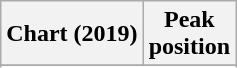<table class="wikitable sortable plainrowheaders" style="text-align:center">
<tr>
<th scope="col">Chart (2019)</th>
<th scope="col">Peak<br>position</th>
</tr>
<tr>
</tr>
<tr>
</tr>
<tr>
</tr>
<tr>
</tr>
<tr>
</tr>
<tr>
</tr>
</table>
